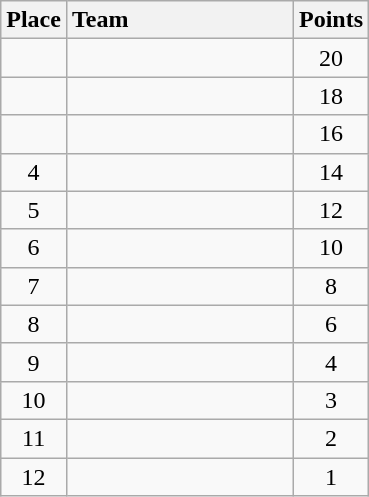<table class="wikitable" style="text-align:center; padding-bottom:0;">
<tr>
<th>Place</th>
<th style="width:9em; text-align:left;">Team</th>
<th>Points</th>
</tr>
<tr>
<td></td>
<td align=left></td>
<td>20</td>
</tr>
<tr>
<td></td>
<td align=left></td>
<td>18</td>
</tr>
<tr>
<td></td>
<td align=left></td>
<td>16</td>
</tr>
<tr>
<td>4</td>
<td align=left></td>
<td>14</td>
</tr>
<tr>
<td>5</td>
<td align=left></td>
<td>12</td>
</tr>
<tr>
<td>6</td>
<td align=left></td>
<td>10</td>
</tr>
<tr>
<td>7</td>
<td align=left></td>
<td>8</td>
</tr>
<tr>
<td>8</td>
<td align=left></td>
<td>6</td>
</tr>
<tr>
<td>9</td>
<td align=left></td>
<td>4</td>
</tr>
<tr>
<td>10</td>
<td align=left></td>
<td>3</td>
</tr>
<tr>
<td>11</td>
<td align=left></td>
<td>2</td>
</tr>
<tr>
<td>12</td>
<td align=left></td>
<td>1</td>
</tr>
</table>
